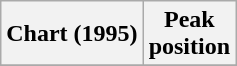<table class="wikitable sortable plainrowheaders" style="text-align:center">
<tr>
<th scope="col">Chart (1995)</th>
<th scope="col">Peak<br>position</th>
</tr>
<tr>
</tr>
</table>
